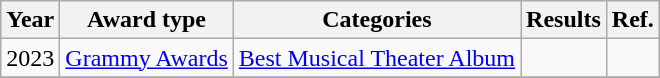<table class="wikitable">
<tr>
<th>Year</th>
<th>Award type</th>
<th>Categories</th>
<th>Results</th>
<th>Ref.</th>
</tr>
<tr>
<td>2023</td>
<td><a href='#'>Grammy Awards</a></td>
<td><a href='#'>Best Musical Theater Album</a></td>
<td></td>
<td></td>
</tr>
<tr>
</tr>
</table>
